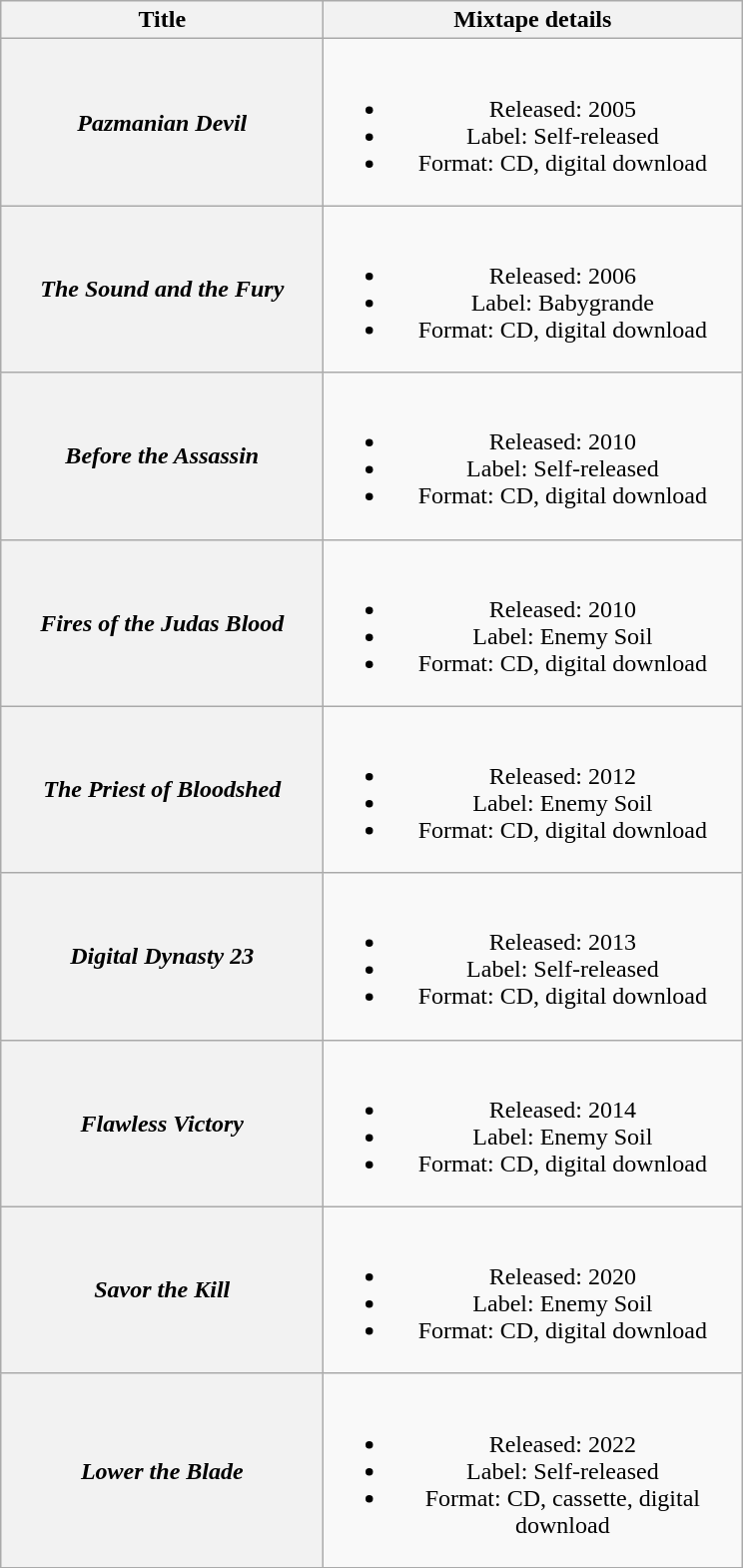<table class="wikitable plainrowheaders" style="text-align:center;">
<tr>
<th scope="col" rowspan="1" style="width:13em;">Title</th>
<th scope="col" rowspan="1" style="width:17em;">Mixtape details</th>
</tr>
<tr>
<th scope="row"><em>Pazmanian Devil</em></th>
<td><br><ul><li>Released: 2005</li><li>Label: Self-released</li><li>Format: CD, digital download</li></ul></td>
</tr>
<tr>
<th scope="row"><em>The Sound and the Fury</em></th>
<td><br><ul><li>Released: 2006</li><li>Label: Babygrande</li><li>Format: CD, digital download</li></ul></td>
</tr>
<tr>
<th scope="row"><em>Before the Assassin</em></th>
<td><br><ul><li>Released: 2010</li><li>Label: Self-released</li><li>Format: CD, digital download</li></ul></td>
</tr>
<tr>
<th scope="row"><em>Fires of the Judas Blood</em></th>
<td><br><ul><li>Released: 2010</li><li>Label: Enemy Soil</li><li>Format: CD, digital download</li></ul></td>
</tr>
<tr>
<th scope="row"><em>The Priest of Bloodshed</em></th>
<td><br><ul><li>Released: 2012</li><li>Label: Enemy Soil</li><li>Format: CD, digital download</li></ul></td>
</tr>
<tr>
<th scope="row"><em>Digital Dynasty 23</em></th>
<td><br><ul><li>Released: 2013</li><li>Label: Self-released</li><li>Format: CD, digital download</li></ul></td>
</tr>
<tr>
<th scope="row"><em>Flawless Victory</em></th>
<td><br><ul><li>Released: 2014</li><li>Label: Enemy Soil</li><li>Format: CD, digital download</li></ul></td>
</tr>
<tr>
<th scope="row"><em>Savor the Kill</em></th>
<td><br><ul><li>Released: 2020</li><li>Label: Enemy Soil</li><li>Format: CD, digital download</li></ul></td>
</tr>
<tr>
<th scope="row"><em>Lower the Blade</em></th>
<td><br><ul><li>Released: 2022</li><li>Label: Self-released</li><li>Format: CD, cassette, digital download</li></ul></td>
</tr>
<tr>
</tr>
</table>
